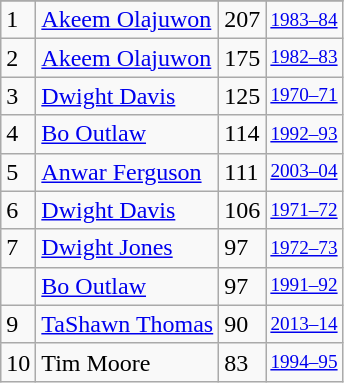<table class="wikitable">
<tr>
</tr>
<tr>
<td>1</td>
<td><a href='#'>Akeem Olajuwon</a></td>
<td>207</td>
<td style="font-size:80%;"><a href='#'>1983–84</a></td>
</tr>
<tr>
<td>2</td>
<td><a href='#'>Akeem Olajuwon</a></td>
<td>175</td>
<td style="font-size:80%;"><a href='#'>1982–83</a></td>
</tr>
<tr>
<td>3</td>
<td><a href='#'>Dwight Davis</a></td>
<td>125</td>
<td style="font-size:80%;"><a href='#'>1970–71</a></td>
</tr>
<tr>
<td>4</td>
<td><a href='#'>Bo Outlaw</a></td>
<td>114</td>
<td style="font-size:80%;"><a href='#'>1992–93</a></td>
</tr>
<tr>
<td>5</td>
<td><a href='#'>Anwar Ferguson</a></td>
<td>111</td>
<td style="font-size:80%;"><a href='#'>2003–04</a></td>
</tr>
<tr>
<td>6</td>
<td><a href='#'>Dwight Davis</a></td>
<td>106</td>
<td style="font-size:80%;"><a href='#'>1971–72</a></td>
</tr>
<tr>
<td>7</td>
<td><a href='#'>Dwight Jones</a></td>
<td>97</td>
<td style="font-size:80%;"><a href='#'>1972–73</a></td>
</tr>
<tr>
<td></td>
<td><a href='#'>Bo Outlaw</a></td>
<td>97</td>
<td style="font-size:80%;"><a href='#'>1991–92</a></td>
</tr>
<tr>
<td>9</td>
<td><a href='#'>TaShawn Thomas</a></td>
<td>90</td>
<td style="font-size:80%;"><a href='#'>2013–14</a></td>
</tr>
<tr>
<td>10</td>
<td>Tim Moore</td>
<td>83</td>
<td style="font-size:80%;"><a href='#'>1994–95</a></td>
</tr>
</table>
